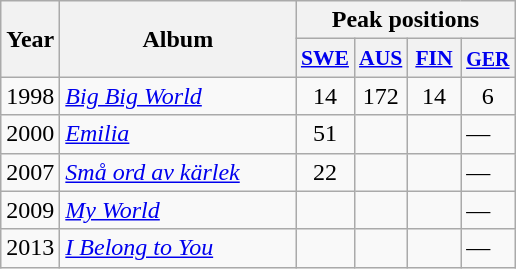<table class="wikitable">
<tr>
<th align="center" rowspan="2" width="10">Year</th>
<th align="center" rowspan="2" width="150">Album</th>
<th colspan="4" align="center" width="20">Peak positions</th>
</tr>
<tr>
<th scope="col" style="width:2em;font-size:90%;"><a href='#'>SWE</a><br></th>
<th scope="col" style="width:2em;font-size:90%;"><a href='#'>AUS</a><br></th>
<th scope="col" style="width:2em;font-size:90%;"><a href='#'>FIN</a><br></th>
<th><a href='#'><small>GER</small></a><br></th>
</tr>
<tr>
<td style="text-align:center;">1998</td>
<td><em><a href='#'>Big Big World</a></em></td>
<td style="text-align:center;">14</td>
<td style="text-align:center;">172</td>
<td style="text-align:center;">14</td>
<td style="text-align:center;">6</td>
</tr>
<tr>
<td style="text-align:center;">2000</td>
<td><em><a href='#'>Emilia</a></em></td>
<td style="text-align:center;">51</td>
<td style="text-align:center;"></td>
<td style="text-align:center;"></td>
<td>—</td>
</tr>
<tr>
<td style="text-align:center;">2007</td>
<td><em><a href='#'>Små ord av kärlek</a></em></td>
<td style="text-align:center;">22</td>
<td style="text-align:center;"></td>
<td style="text-align:center;"></td>
<td>—</td>
</tr>
<tr>
<td style="text-align:center;">2009</td>
<td><em><a href='#'>My World</a></em></td>
<td style="text-align:center;"></td>
<td style="text-align:center;"></td>
<td style="text-align:center;"></td>
<td>—</td>
</tr>
<tr>
<td style="text-align:center;">2013</td>
<td><em><a href='#'>I Belong to You</a></em></td>
<td style="text-align:center;"></td>
<td style="text-align:center;"></td>
<td style="text-align:center;"></td>
<td>—</td>
</tr>
</table>
